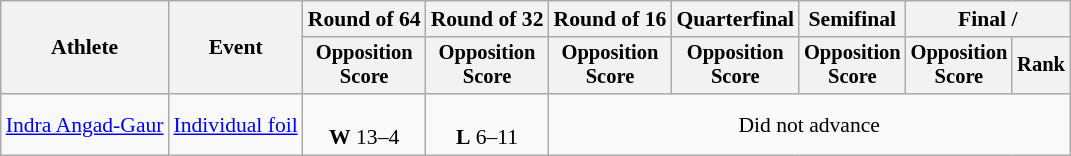<table class="wikitable" style="font-size:90%">
<tr>
<th rowspan="2">Athlete</th>
<th rowspan="2">Event</th>
<th>Round of 64</th>
<th>Round of 32</th>
<th>Round of 16</th>
<th>Quarterfinal</th>
<th>Semifinal</th>
<th colspan=2>Final / </th>
</tr>
<tr style="font-size:95%">
<th>Opposition <br> Score</th>
<th>Opposition <br> Score</th>
<th>Opposition <br> Score</th>
<th>Opposition <br> Score</th>
<th>Opposition <br> Score</th>
<th>Opposition <br> Score</th>
<th>Rank</th>
</tr>
<tr align=center>
<td align=left><a href='#'>Indra Angad-Gaur</a></td>
<td align=left><a href='#'>Individual foil</a></td>
<td><br><strong>W</strong> 13–4</td>
<td><br><strong>L</strong> 6–11</td>
<td colspan=5>Did not advance</td>
</tr>
</table>
